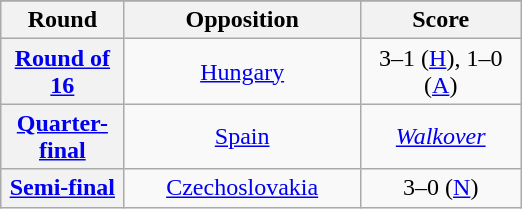<table class="wikitable plainrowheaders" style="text-align:center;margin-left:1em;float:right">
<tr>
</tr>
<tr>
<th scope=col width="75">Round</th>
<th scope=col width="150">Opposition</th>
<th scope=col width="100">Score</th>
</tr>
<tr>
<th scope=row style="text-align:center"><a href='#'>Round of 16</a></th>
<td><a href='#'>Hungary</a></td>
<td>3–1 (<a href='#'>H</a>), 1–0 (<a href='#'>A</a>)</td>
</tr>
<tr>
<th scope=row style="text-align:center"><a href='#'>Quarter-final</a></th>
<td><a href='#'>Spain</a></td>
<td><em><a href='#'>Walkover</a></em></td>
</tr>
<tr>
<th scope=row style="text-align:center"><a href='#'>Semi-final</a></th>
<td><a href='#'>Czechoslovakia</a></td>
<td>3–0 (<a href='#'>N</a>)</td>
</tr>
</table>
